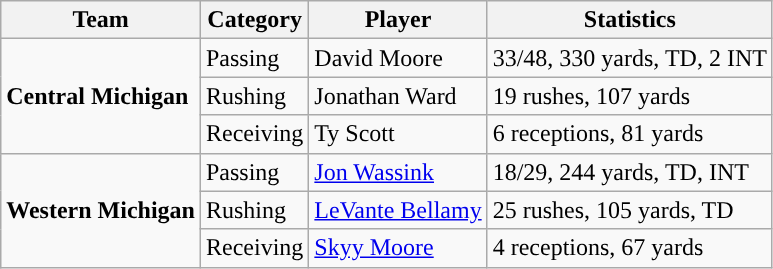<table class="wikitable" style="float: left;">
<tr>
<th>Team</th>
<th>Category</th>
<th>Player</th>
<th>Statistics</th>
</tr>
<tr>
<td rowspan=3><strong>Central Michigan</strong></td>
<td>Passing</td>
<td>David Moore</td>
<td>33/48, 330 yards, TD, 2 INT</td>
</tr>
<tr>
<td>Rushing</td>
<td>Jonathan Ward</td>
<td>19 rushes, 107 yards</td>
</tr>
<tr>
<td>Receiving</td>
<td>Ty Scott</td>
<td>6 receptions, 81 yards</td>
</tr>
<tr>
<td rowspan=3><strong>Western Michigan</strong></td>
<td>Passing</td>
<td><a href='#'>Jon Wassink</a></td>
<td>18/29, 244 yards, TD, INT</td>
</tr>
<tr>
<td>Rushing</td>
<td><a href='#'>LeVante Bellamy</a></td>
<td>25 rushes, 105 yards, TD</td>
</tr>
<tr>
<td>Receiving</td>
<td><a href='#'>Skyy Moore</a></td>
<td>4 receptions, 67 yards</td>
</tr>
</table>
